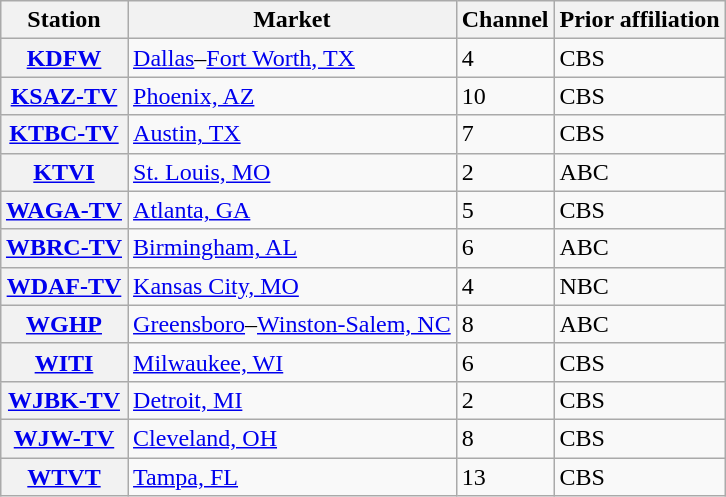<table class="wikitable mw-collapsible" style="margin: 1em; float:right;">
<tr>
<th scope="col">Station</th>
<th scope="col">Market</th>
<th scope="col">Channel</th>
<th scope="col">Prior affiliation</th>
</tr>
<tr>
<th scope="row" ><a href='#'>KDFW</a></th>
<td><a href='#'>Dallas</a>–<a href='#'>Fort Worth, TX</a></td>
<td>4</td>
<td>CBS</td>
</tr>
<tr>
<th scope="row" ><a href='#'>KSAZ-TV</a></th>
<td><a href='#'>Phoenix, AZ</a></td>
<td>10</td>
<td>CBS</td>
</tr>
<tr>
<th scope="row" ><a href='#'>KTBC-TV</a></th>
<td><a href='#'>Austin, TX</a></td>
<td>7</td>
<td>CBS</td>
</tr>
<tr>
<th scope="row" ><a href='#'>KTVI</a></th>
<td><a href='#'>St. Louis, MO</a></td>
<td>2</td>
<td>ABC</td>
</tr>
<tr>
<th scope="row" ><a href='#'>WAGA-TV</a></th>
<td><a href='#'>Atlanta, GA</a></td>
<td>5</td>
<td>CBS</td>
</tr>
<tr>
<th scope="row" ><a href='#'>WBRC-TV</a></th>
<td><a href='#'>Birmingham, AL</a></td>
<td>6</td>
<td>ABC</td>
</tr>
<tr>
<th scope="row" ><a href='#'>WDAF-TV</a></th>
<td><a href='#'>Kansas City, MO</a></td>
<td>4</td>
<td>NBC</td>
</tr>
<tr>
<th scope="row" ><a href='#'>WGHP</a></th>
<td><a href='#'>Greensboro</a>–<a href='#'>Winston-Salem, NC</a></td>
<td>8</td>
<td>ABC</td>
</tr>
<tr>
<th scope="row" ><a href='#'>WITI</a></th>
<td><a href='#'>Milwaukee, WI</a></td>
<td>6</td>
<td>CBS</td>
</tr>
<tr>
<th scope="row" ><a href='#'>WJBK-TV</a></th>
<td><a href='#'>Detroit, MI</a></td>
<td>2</td>
<td>CBS</td>
</tr>
<tr>
<th scope="row" ><a href='#'>WJW-TV</a></th>
<td><a href='#'>Cleveland, OH</a></td>
<td>8</td>
<td>CBS</td>
</tr>
<tr>
<th scope="row" ><a href='#'>WTVT</a></th>
<td><a href='#'>Tampa, FL</a></td>
<td>13</td>
<td>CBS</td>
</tr>
</table>
